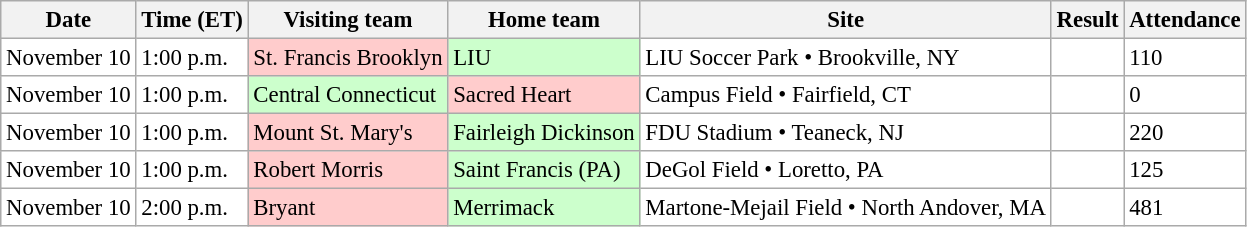<table class="wikitable" style="font-size:95%;">
<tr>
<th>Date</th>
<th>Time (ET)</th>
<th>Visiting team</th>
<th>Home team</th>
<th>Site</th>
<th>Result</th>
<th>Attendance</th>
</tr>
<tr style="background:#fff;">
<td>November 10</td>
<td>1:00 p.m.</td>
<td style="background:#fcc;">St. Francis Brooklyn</td>
<td style="background:#cfc;">LIU</td>
<td>LIU Soccer Park • Brookville, NY</td>
<td></td>
<td>110</td>
</tr>
<tr style="background:#fff;">
<td>November 10</td>
<td>1:00 p.m.</td>
<td style="background:#cfc;">Central Connecticut</td>
<td style="background:#fcc;">Sacred Heart</td>
<td>Campus Field • Fairfield, CT</td>
<td></td>
<td>0</td>
</tr>
<tr style="background:#fff;">
<td>November 10</td>
<td>1:00 p.m.</td>
<td style="background:#fcc;">Mount St. Mary's</td>
<td style="background:#cfc;">Fairleigh Dickinson</td>
<td>FDU Stadium • Teaneck, NJ</td>
<td></td>
<td>220</td>
</tr>
<tr style="background:#fff;">
<td>November 10</td>
<td>1:00 p.m.</td>
<td style="background:#fcc;">Robert Morris</td>
<td style="background:#cfc;">Saint Francis (PA)</td>
<td>DeGol Field • Loretto, PA</td>
<td></td>
<td>125</td>
</tr>
<tr style="background:#fff;">
<td>November 10</td>
<td>2:00 p.m.</td>
<td style="background:#fcc;">Bryant</td>
<td style="background:#cfc;">Merrimack</td>
<td>Martone-Mejail Field • North Andover, MA</td>
<td></td>
<td>481</td>
</tr>
</table>
